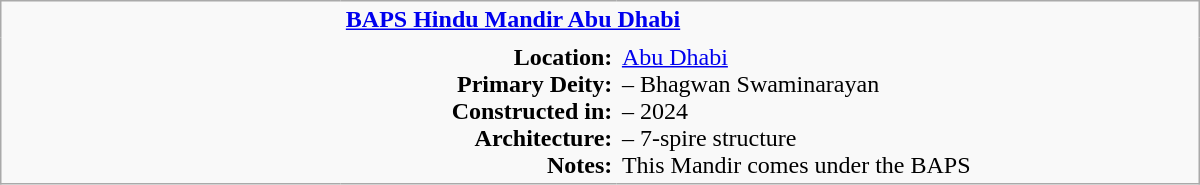<table class="wikitable plain" border="0" width="800">
<tr>
<td width="220px" rowspan="2" style="border:none;"></td>
<td valign="top" colspan=2 style="border:none;"><strong><a href='#'>BAPS Hindu Mandir Abu Dhabi</a> </strong></td>
</tr>
<tr>
<td valign="top" style="text-align:right; border:none;"><strong>Location:</strong><br><strong>Primary Deity:</strong><br><strong>Constructed in:</strong><br><strong>Architecture:</strong><br><strong>Notes:</strong></td>
<td valign="top" style="border:none;"><a href='#'>Abu Dhabi</a> <br>– Bhagwan Swaminarayan<br>– 2024<br>– 7-spire structure<br>This Mandir comes under the BAPS</td>
</tr>
</table>
